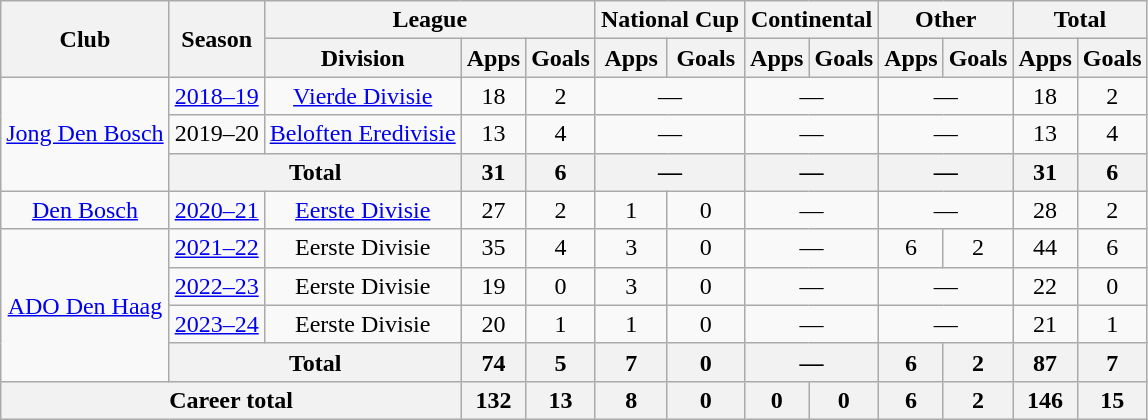<table class="wikitable" style="text-align:center">
<tr>
<th rowspan="2">Club</th>
<th rowspan="2">Season</th>
<th colspan="3">League</th>
<th colspan="2">National Cup</th>
<th colspan="2">Continental</th>
<th colspan="2">Other</th>
<th colspan="2">Total</th>
</tr>
<tr>
<th>Division</th>
<th>Apps</th>
<th>Goals</th>
<th>Apps</th>
<th>Goals</th>
<th>Apps</th>
<th>Goals</th>
<th>Apps</th>
<th>Goals</th>
<th>Apps</th>
<th>Goals</th>
</tr>
<tr>
<td rowspan="3"><a href='#'>Jong Den Bosch</a></td>
<td><a href='#'>2018–19</a></td>
<td><a href='#'>Vierde Divisie</a></td>
<td>18</td>
<td>2</td>
<td colspan="2">—</td>
<td colspan="2">—</td>
<td colspan="2">—</td>
<td>18</td>
<td>2</td>
</tr>
<tr>
<td>2019–20</td>
<td><a href='#'>Beloften Eredivisie</a></td>
<td>13</td>
<td>4</td>
<td colspan="2">—</td>
<td colspan="2">—</td>
<td colspan="2">—</td>
<td>13</td>
<td>4</td>
</tr>
<tr>
<th colspan="2">Total</th>
<th>31</th>
<th>6</th>
<th colspan="2">—</th>
<th colspan="2">—</th>
<th colspan="2">—</th>
<th>31</th>
<th>6</th>
</tr>
<tr>
<td><a href='#'>Den Bosch</a></td>
<td><a href='#'>2020–21</a></td>
<td><a href='#'>Eerste Divisie</a></td>
<td>27</td>
<td>2</td>
<td>1</td>
<td>0</td>
<td colspan="2">—</td>
<td colspan="2">—</td>
<td>28</td>
<td>2</td>
</tr>
<tr>
<td rowspan="4"><a href='#'>ADO Den Haag</a></td>
<td><a href='#'>2021–22</a></td>
<td>Eerste Divisie</td>
<td>35</td>
<td>4</td>
<td>3</td>
<td>0</td>
<td colspan="2">—</td>
<td>6</td>
<td>2</td>
<td>44</td>
<td>6</td>
</tr>
<tr>
<td><a href='#'>2022–23</a></td>
<td>Eerste Divisie</td>
<td>19</td>
<td>0</td>
<td>3</td>
<td>0</td>
<td colspan="2">—</td>
<td colspan="2">—</td>
<td>22</td>
<td>0</td>
</tr>
<tr>
<td><a href='#'>2023–24</a></td>
<td>Eerste Divisie</td>
<td>20</td>
<td>1</td>
<td>1</td>
<td>0</td>
<td colspan="2">—</td>
<td colspan="2">—</td>
<td>21</td>
<td>1</td>
</tr>
<tr>
<th colspan="2">Total</th>
<th>74</th>
<th>5</th>
<th>7</th>
<th>0</th>
<th colspan="2">—</th>
<th>6</th>
<th>2</th>
<th>87</th>
<th>7</th>
</tr>
<tr>
<th colspan="3">Career total</th>
<th>132</th>
<th>13</th>
<th>8</th>
<th>0</th>
<th>0</th>
<th>0</th>
<th>6</th>
<th>2</th>
<th>146</th>
<th>15</th>
</tr>
</table>
